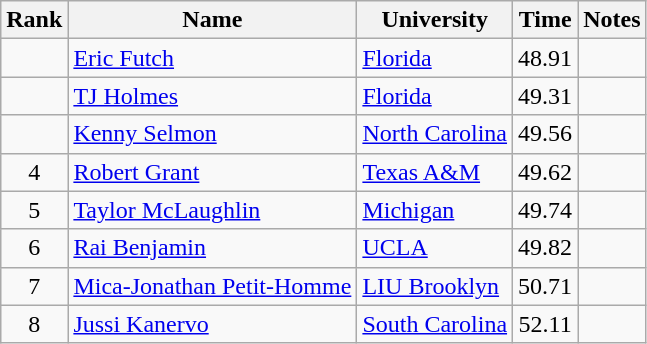<table class="wikitable sortable" style="text-align:center">
<tr>
<th>Rank</th>
<th>Name</th>
<th>University</th>
<th>Time</th>
<th>Notes</th>
</tr>
<tr>
<td></td>
<td align=left><a href='#'>Eric Futch</a></td>
<td align=left><a href='#'>Florida</a></td>
<td>48.91</td>
<td></td>
</tr>
<tr>
<td></td>
<td align=left><a href='#'>TJ Holmes</a></td>
<td align=left><a href='#'>Florida</a></td>
<td>49.31</td>
<td></td>
</tr>
<tr>
<td></td>
<td align=left><a href='#'>Kenny Selmon</a></td>
<td align=left><a href='#'>North Carolina</a></td>
<td>49.56</td>
<td></td>
</tr>
<tr>
<td>4</td>
<td align=left><a href='#'>Robert Grant</a></td>
<td align=left><a href='#'>Texas A&M</a></td>
<td>49.62</td>
<td></td>
</tr>
<tr>
<td>5</td>
<td align=left><a href='#'>Taylor McLaughlin</a></td>
<td align=left><a href='#'>Michigan</a></td>
<td>49.74</td>
<td></td>
</tr>
<tr>
<td>6</td>
<td align=left><a href='#'>Rai Benjamin</a></td>
<td align=left><a href='#'>UCLA</a></td>
<td>49.82</td>
<td></td>
</tr>
<tr>
<td>7</td>
<td align=left><a href='#'>Mica-Jonathan Petit-Homme</a> </td>
<td align=left><a href='#'>LIU Brooklyn</a></td>
<td>50.71</td>
<td></td>
</tr>
<tr>
<td>8</td>
<td align=left><a href='#'>Jussi Kanervo</a> </td>
<td align=left><a href='#'>South Carolina</a></td>
<td>52.11</td>
<td></td>
</tr>
</table>
